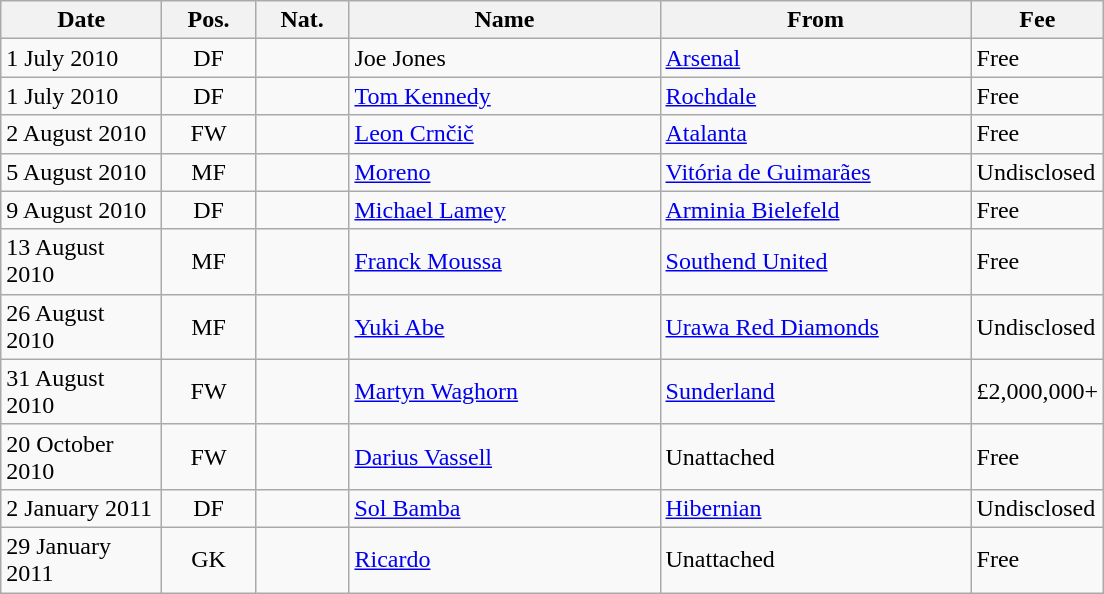<table class="wikitable">
<tr>
<th width=100>Date</th>
<th width=55>Pos.</th>
<th width=55>Nat.</th>
<th width=200>Name</th>
<th width=200>From</th>
<th width=75>Fee</th>
</tr>
<tr>
<td>1 July 2010</td>
<td align=center>DF</td>
<td align=center></td>
<td>Joe Jones</td>
<td> <a href='#'>Arsenal</a></td>
<td>Free</td>
</tr>
<tr>
<td>1 July 2010</td>
<td align=center>DF</td>
<td align=center></td>
<td><a href='#'>Tom Kennedy</a></td>
<td> <a href='#'>Rochdale</a></td>
<td>Free</td>
</tr>
<tr>
<td>2 August 2010</td>
<td align=center>FW</td>
<td align=center></td>
<td><a href='#'>Leon Crnčič</a></td>
<td> <a href='#'>Atalanta</a></td>
<td>Free</td>
</tr>
<tr>
<td>5 August 2010</td>
<td align=center>MF</td>
<td align=center></td>
<td><a href='#'>Moreno</a></td>
<td> <a href='#'>Vitória de Guimarães</a></td>
<td>Undisclosed</td>
</tr>
<tr>
<td>9 August 2010</td>
<td align=center>DF</td>
<td align=center></td>
<td><a href='#'>Michael Lamey</a></td>
<td> <a href='#'>Arminia Bielefeld</a></td>
<td>Free</td>
</tr>
<tr>
<td>13 August 2010</td>
<td align=center>MF</td>
<td align=center></td>
<td><a href='#'>Franck Moussa</a></td>
<td> <a href='#'>Southend United</a></td>
<td>Free</td>
</tr>
<tr>
<td>26 August 2010</td>
<td align=center>MF</td>
<td align=center></td>
<td><a href='#'>Yuki Abe</a></td>
<td> <a href='#'>Urawa Red Diamonds</a></td>
<td>Undisclosed</td>
</tr>
<tr>
<td>31 August 2010</td>
<td align=center>FW</td>
<td align=center></td>
<td><a href='#'>Martyn Waghorn</a></td>
<td> <a href='#'>Sunderland</a></td>
<td>£2,000,000+</td>
</tr>
<tr>
<td>20 October 2010</td>
<td align=center>FW</td>
<td align=center></td>
<td><a href='#'>Darius Vassell</a></td>
<td>Unattached</td>
<td>Free</td>
</tr>
<tr>
<td>2 January 2011</td>
<td align=center>DF</td>
<td align=center></td>
<td><a href='#'>Sol Bamba</a></td>
<td> <a href='#'>Hibernian</a></td>
<td>Undisclosed</td>
</tr>
<tr>
<td>29 January 2011</td>
<td align=center>GK</td>
<td align=center></td>
<td><a href='#'>Ricardo</a></td>
<td>Unattached</td>
<td>Free</td>
</tr>
</table>
